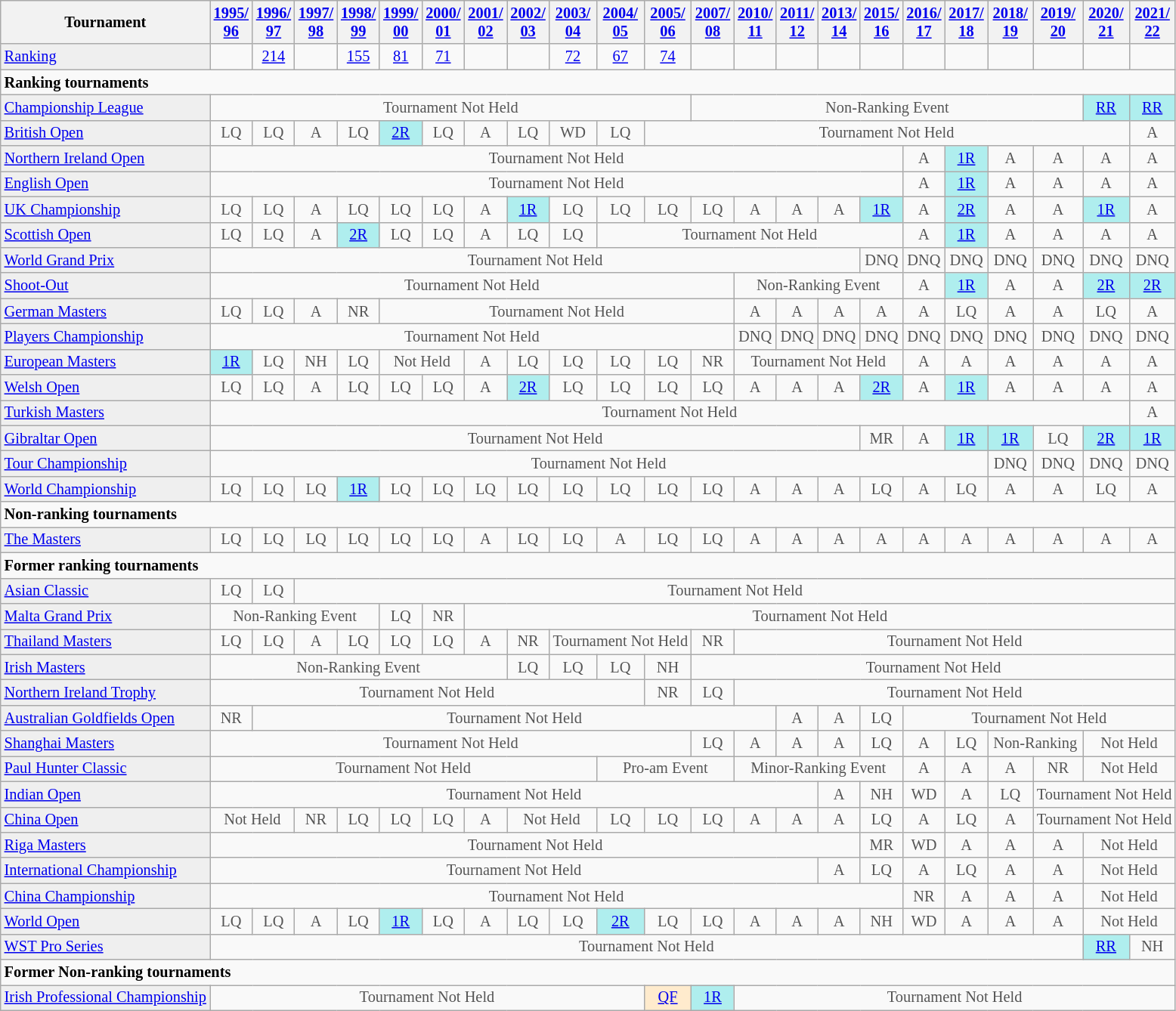<table class="wikitable" style="font-size:85%;">
<tr>
<th>Tournament</th>
<th><a href='#'>1995/<br>96</a></th>
<th><a href='#'>1996/<br>97</a></th>
<th><a href='#'>1997/<br>98</a></th>
<th><a href='#'>1998/<br>99</a></th>
<th><a href='#'>1999/<br>00</a></th>
<th><a href='#'>2000/<br>01</a></th>
<th><a href='#'>2001/<br>02</a></th>
<th><a href='#'>2002/<br>03</a></th>
<th><a href='#'>2003/<br>04</a></th>
<th><a href='#'>2004/<br>05</a></th>
<th><a href='#'>2005/<br>06</a></th>
<th><a href='#'>2007/<br>08</a></th>
<th><a href='#'>2010/<br>11</a></th>
<th><a href='#'>2011/<br>12</a></th>
<th><a href='#'>2013/<br>14</a></th>
<th><a href='#'>2015/<br>16</a></th>
<th><a href='#'>2016/<br>17</a></th>
<th><a href='#'>2017/<br>18</a></th>
<th><a href='#'>2018/<br>19</a></th>
<th><a href='#'>2019/<br>20</a></th>
<th><a href='#'>2020/<br>21</a></th>
<th><a href='#'>2021/<br>22</a></th>
</tr>
<tr>
<td style="background:#EFEFEF;"><a href='#'>Ranking</a></td>
<td align="center"></td>
<td align="center"><a href='#'>214</a></td>
<td align="center"></td>
<td align="center"><a href='#'>155</a></td>
<td align="center"><a href='#'>81</a></td>
<td align="center"><a href='#'>71</a></td>
<td align="center"></td>
<td align="center"></td>
<td align="center"><a href='#'>72</a></td>
<td align="center"><a href='#'>67</a></td>
<td align="center"><a href='#'>74</a></td>
<td align="center"></td>
<td align="center"></td>
<td align="center"></td>
<td align="center"></td>
<td align="center"></td>
<td align="center"></td>
<td align="center"></td>
<td align="center"></td>
<td align="center"></td>
<td align="center"></td>
<td align="center"></td>
</tr>
<tr>
<td colspan="30"><strong>Ranking tournaments</strong></td>
</tr>
<tr>
<td style="background:#EFEFEF;"><a href='#'>Championship League</a></td>
<td align="center" colspan="11" style="color:#555555;">Tournament Not Held</td>
<td align="center" colspan="9" style="color:#555555;">Non-Ranking Event</td>
<td align="center" style="background:#afeeee;"><a href='#'>RR</a></td>
<td align="center" style="background:#afeeee;"><a href='#'>RR</a></td>
</tr>
<tr>
<td style="background:#EFEFEF;"><a href='#'>British Open</a></td>
<td align="center" style="color:#555555;">LQ</td>
<td align="center" style="color:#555555;">LQ</td>
<td align="center" style="color:#555555;">A</td>
<td align="center" style="color:#555555;">LQ</td>
<td align="center" style="background:#afeeee;"><a href='#'>2R</a></td>
<td align="center" style="color:#555555;">LQ</td>
<td align="center" style="color:#555555;">A</td>
<td align="center" style="color:#555555;">LQ</td>
<td align="center" style="color:#555555;">WD</td>
<td align="center" style="color:#555555;">LQ</td>
<td align="center" colspan="11" style="color:#555555;">Tournament Not Held</td>
<td align="center" style="color:#555555;">A</td>
</tr>
<tr>
<td style="background:#EFEFEF;"><a href='#'>Northern Ireland Open</a></td>
<td align="center" colspan="16" style="color:#555555;">Tournament Not Held</td>
<td align="center" style="color:#555555;">A</td>
<td align="center" style="background:#afeeee;"><a href='#'>1R</a></td>
<td align="center" style="color:#555555;">A</td>
<td align="center" style="color:#555555;">A</td>
<td align="center" style="color:#555555;">A</td>
<td align="center" style="color:#555555;">A</td>
</tr>
<tr>
<td style="background:#EFEFEF;"><a href='#'>English Open</a></td>
<td align="center" colspan="16" style="color:#555555;">Tournament Not Held</td>
<td align="center" style="color:#555555;">A</td>
<td align="center" style="background:#afeeee;"><a href='#'>1R</a></td>
<td align="center" style="color:#555555;">A</td>
<td align="center" style="color:#555555;">A</td>
<td align="center" style="color:#555555;">A</td>
<td align="center" style="color:#555555;">A</td>
</tr>
<tr>
<td style="background:#EFEFEF;"><a href='#'>UK Championship</a></td>
<td align="center" style="color:#555555;">LQ</td>
<td align="center" style="color:#555555;">LQ</td>
<td align="center" style="color:#555555;">A</td>
<td align="center" style="color:#555555;">LQ</td>
<td align="center" style="color:#555555;">LQ</td>
<td align="center" style="color:#555555;">LQ</td>
<td align="center" style="color:#555555;">A</td>
<td align="center" style="background:#afeeee;"><a href='#'>1R</a></td>
<td align="center" style="color:#555555;">LQ</td>
<td align="center" style="color:#555555;">LQ</td>
<td align="center" style="color:#555555;">LQ</td>
<td align="center" style="color:#555555;">LQ</td>
<td align="center" style="color:#555555;">A</td>
<td align="center" style="color:#555555;">A</td>
<td align="center" style="color:#555555;">A</td>
<td align="center" style="background:#afeeee;"><a href='#'>1R</a></td>
<td align="center" style="color:#555555;">A</td>
<td align="center" style="background:#afeeee;"><a href='#'>2R</a></td>
<td align="center" style="color:#555555;">A</td>
<td align="center" style="color:#555555;">A</td>
<td align="center" style="background:#afeeee;"><a href='#'>1R</a></td>
<td align="center" style="color:#555555;">A</td>
</tr>
<tr>
<td style="background:#EFEFEF;"><a href='#'>Scottish Open</a></td>
<td align="center" style="color:#555555;">LQ</td>
<td align="center" style="color:#555555;">LQ</td>
<td align="center" style="color:#555555;">A</td>
<td align="center" style="background:#afeeee;"><a href='#'>2R</a></td>
<td align="center" style="color:#555555;">LQ</td>
<td align="center" style="color:#555555;">LQ</td>
<td align="center" style="color:#555555;">A</td>
<td align="center" style="color:#555555;">LQ</td>
<td align="center" style="color:#555555;">LQ</td>
<td align="center" colspan="7" style="color:#555555;">Tournament Not Held</td>
<td align="center" style="color:#555555;">A</td>
<td align="center" style="background:#afeeee;"><a href='#'>1R</a></td>
<td align="center" style="color:#555555;">A</td>
<td align="center" style="color:#555555;">A</td>
<td align="center" style="color:#555555;">A</td>
<td align="center" style="color:#555555;">A</td>
</tr>
<tr>
<td style="background:#EFEFEF;"><a href='#'>World Grand Prix</a></td>
<td align="center" colspan="15" style="color:#555555;">Tournament Not Held</td>
<td align="center" style="color:#555555;">DNQ</td>
<td align="center" style="color:#555555;">DNQ</td>
<td align="center" style="color:#555555;">DNQ</td>
<td align="center" style="color:#555555;">DNQ</td>
<td align="center" style="color:#555555;">DNQ</td>
<td align="center" style="color:#555555;">DNQ</td>
<td align="center" style="color:#555555;">DNQ</td>
</tr>
<tr>
<td style="background:#EFEFEF;"><a href='#'>Shoot-Out</a></td>
<td align="center" colspan="12" style="color:#555555;">Tournament Not Held</td>
<td align="center" colspan="4" style="color:#555555;">Non-Ranking Event</td>
<td align="center" style="color:#555555;">A</td>
<td align="center" style="background:#afeeee;"><a href='#'>1R</a></td>
<td align="center" style="color:#555555;">A</td>
<td align="center" style="color:#555555;">A</td>
<td align="center" style="background:#afeeee;"><a href='#'>2R</a></td>
<td align="center" style="background:#afeeee;"><a href='#'>2R</a></td>
</tr>
<tr>
<td style="background:#EFEFEF;"><a href='#'>German Masters</a></td>
<td align="center" style="color:#555555;">LQ</td>
<td align="center" style="color:#555555;">LQ</td>
<td align="center" style="color:#555555;">A</td>
<td align="center" style="color:#555555;">NR</td>
<td align="center" colspan="8" style="color:#555555;">Tournament Not Held</td>
<td align="center" style="color:#555555;">A</td>
<td align="center" style="color:#555555;">A</td>
<td align="center" style="color:#555555;">A</td>
<td align="center" style="color:#555555;">A</td>
<td align="center" style="color:#555555;">A</td>
<td align="center" style="color:#555555;">LQ</td>
<td align="center" style="color:#555555;">A</td>
<td align="center" style="color:#555555;">A</td>
<td align="center" style="color:#555555;">LQ</td>
<td align="center" style="color:#555555;">A</td>
</tr>
<tr>
<td style="background:#EFEFEF;"><a href='#'>Players Championship</a></td>
<td align="center" colspan="12" style="color:#555555;">Tournament Not Held</td>
<td align="center" style="color:#555555;">DNQ</td>
<td align="center" style="color:#555555;">DNQ</td>
<td align="center" style="color:#555555;">DNQ</td>
<td align="center" style="color:#555555;">DNQ</td>
<td align="center" style="color:#555555;">DNQ</td>
<td align="center" style="color:#555555;">DNQ</td>
<td align="center" style="color:#555555;">DNQ</td>
<td align="center" style="color:#555555;">DNQ</td>
<td align="center" style="color:#555555;">DNQ</td>
<td align="center" style="color:#555555;">DNQ</td>
</tr>
<tr>
<td style="background:#EFEFEF;"><a href='#'>European Masters</a></td>
<td align="center" style="background:#afeeee;"><a href='#'>1R</a></td>
<td align="center" style="color:#555555;">LQ</td>
<td align="center" style="color:#555555;">NH</td>
<td align="center" style="color:#555555;">LQ</td>
<td align="center" colspan="2" style="color:#555555;">Not Held</td>
<td align="center" style="color:#555555;">A</td>
<td align="center" style="color:#555555;">LQ</td>
<td align="center" style="color:#555555;">LQ</td>
<td align="center" style="color:#555555;">LQ</td>
<td align="center" style="color:#555555;">LQ</td>
<td align="center" style="color:#555555;">NR</td>
<td align="center" colspan="4" style="color:#555555;">Tournament Not Held</td>
<td align="center" style="color:#555555;">A</td>
<td align="center" style="color:#555555;">A</td>
<td align="center" style="color:#555555;">A</td>
<td align="center" style="color:#555555;">A</td>
<td align="center" style="color:#555555;">A</td>
<td align="center" style="color:#555555;">A</td>
</tr>
<tr>
<td style="background:#EFEFEF;"><a href='#'>Welsh Open</a></td>
<td align="center" style="color:#555555;">LQ</td>
<td align="center" style="color:#555555;">LQ</td>
<td align="center" style="color:#555555;">A</td>
<td align="center" style="color:#555555;">LQ</td>
<td align="center" style="color:#555555;">LQ</td>
<td align="center" style="color:#555555;">LQ</td>
<td align="center" style="color:#555555;">A</td>
<td align="center" style="background:#afeeee;"><a href='#'>2R</a></td>
<td align="center" style="color:#555555;">LQ</td>
<td align="center" style="color:#555555;">LQ</td>
<td align="center" style="color:#555555;">LQ</td>
<td align="center" style="color:#555555;">LQ</td>
<td align="center" style="color:#555555;">A</td>
<td align="center" style="color:#555555;">A</td>
<td align="center" style="color:#555555;">A</td>
<td align="center" style="background:#afeeee;"><a href='#'>2R</a></td>
<td align="center" style="color:#555555;">A</td>
<td align="center" style="background:#afeeee;"><a href='#'>1R</a></td>
<td align="center" style="color:#555555;">A</td>
<td align="center" style="color:#555555;">A</td>
<td align="center" style="color:#555555;">A</td>
<td align="center" style="color:#555555;">A</td>
</tr>
<tr>
<td style="background:#EFEFEF;"><a href='#'>Turkish Masters</a></td>
<td align="center" colspan="21" style="color:#555555;">Tournament Not Held</td>
<td align="center" style="color:#555555;">A</td>
</tr>
<tr>
<td style="background:#EFEFEF;"><a href='#'>Gibraltar Open</a></td>
<td align="center" colspan="15" style="color:#555555;">Tournament Not Held</td>
<td align="center" style="color:#555555;">MR</td>
<td align="center" style="color:#555555;">A</td>
<td align="center" style="background:#afeeee;"><a href='#'>1R</a></td>
<td align="center" style="background:#afeeee;"><a href='#'>1R</a></td>
<td align="center" style="color:#555555;">LQ</td>
<td align="center" style="background:#afeeee;"><a href='#'>2R</a></td>
<td align="center" style="background:#afeeee;"><a href='#'>1R</a></td>
</tr>
<tr>
<td style="background:#EFEFEF;"><a href='#'>Tour Championship</a></td>
<td align="center" colspan="18" style="color:#555555;">Tournament Not Held</td>
<td align="center" style="color:#555555;">DNQ</td>
<td align="center" style="color:#555555;">DNQ</td>
<td align="center" style="color:#555555;">DNQ</td>
<td align="center" style="color:#555555;">DNQ</td>
</tr>
<tr>
<td style="background:#EFEFEF;"><a href='#'>World Championship</a></td>
<td align="center" style="color:#555555;">LQ</td>
<td align="center" style="color:#555555;">LQ</td>
<td align="center" style="color:#555555;">LQ</td>
<td align="center" style="background:#afeeee;"><a href='#'>1R</a></td>
<td align="center" style="color:#555555;">LQ</td>
<td align="center" style="color:#555555;">LQ</td>
<td align="center" style="color:#555555;">LQ</td>
<td align="center" style="color:#555555;">LQ</td>
<td align="center" style="color:#555555;">LQ</td>
<td align="center" style="color:#555555;">LQ</td>
<td align="center" style="color:#555555;">LQ</td>
<td align="center" style="color:#555555;">LQ</td>
<td align="center" style="color:#555555;">A</td>
<td align="center" style="color:#555555;">A</td>
<td align="center" style="color:#555555;">A</td>
<td align="center" style="color:#555555;">LQ</td>
<td align="center" style="color:#555555;">A</td>
<td align="center" style="color:#555555;">LQ</td>
<td align="center" style="color:#555555;">A</td>
<td align="center" style="color:#555555;">A</td>
<td align="center" style="color:#555555;">LQ</td>
<td align="center" style="color:#555555;">A</td>
</tr>
<tr>
<td colspan="30"><strong>Non-ranking tournaments</strong></td>
</tr>
<tr>
<td style="background:#EFEFEF;"><a href='#'>The Masters</a></td>
<td align="center" style="color:#555555;">LQ</td>
<td align="center" style="color:#555555;">LQ</td>
<td align="center" style="color:#555555;">LQ</td>
<td align="center" style="color:#555555;">LQ</td>
<td align="center" style="color:#555555;">LQ</td>
<td align="center" style="color:#555555;">LQ</td>
<td align="center" style="color:#555555;">A</td>
<td align="center" style="color:#555555;">LQ</td>
<td align="center" style="color:#555555;">LQ</td>
<td align="center" style="color:#555555;">A</td>
<td align="center" style="color:#555555;">LQ</td>
<td align="center" style="color:#555555;">LQ</td>
<td align="center" style="color:#555555;">A</td>
<td align="center" style="color:#555555;">A</td>
<td align="center" style="color:#555555;">A</td>
<td align="center" style="color:#555555;">A</td>
<td align="center" style="color:#555555;">A</td>
<td align="center" style="color:#555555;">A</td>
<td align="center" style="color:#555555;">A</td>
<td align="center" style="color:#555555;">A</td>
<td align="center" style="color:#555555;">A</td>
<td align="center" style="color:#555555;">A</td>
</tr>
<tr>
<td colspan="30"><strong>Former ranking tournaments</strong></td>
</tr>
<tr>
<td style="background:#EFEFEF;"><a href='#'>Asian Classic</a></td>
<td align="center" style="color:#555555;">LQ</td>
<td align="center" style="color:#555555;">LQ</td>
<td align="center" colspan="30" style="color:#555555;">Tournament Not Held</td>
</tr>
<tr>
<td style="background:#EFEFEF;"><a href='#'>Malta Grand Prix</a></td>
<td align="center" colspan="4" style="color:#555555;">Non-Ranking Event</td>
<td align="center" style="color:#555555;">LQ</td>
<td align="center" style="color:#555555;">NR</td>
<td align="center" colspan="30" style="color:#555555;">Tournament Not Held</td>
</tr>
<tr>
<td style="background:#EFEFEF;"><a href='#'>Thailand Masters</a></td>
<td align="center" style="color:#555555;">LQ</td>
<td align="center" style="color:#555555;">LQ</td>
<td align="center" style="color:#555555;">A</td>
<td align="center" style="color:#555555;">LQ</td>
<td align="center" style="color:#555555;">LQ</td>
<td align="center" style="color:#555555;">LQ</td>
<td align="center" style="color:#555555;">A</td>
<td align="center" style="color:#555555;">NR</td>
<td align="center" colspan="3" style="color:#555555;">Tournament Not Held</td>
<td align="center" style="color:#555555;">NR</td>
<td align="center" colspan="30" style="color:#555555;">Tournament Not Held</td>
</tr>
<tr>
<td style="background:#EFEFEF;"><a href='#'>Irish Masters</a></td>
<td align="center" colspan="7" style="color:#555555;">Non-Ranking Event</td>
<td align="center" style="color:#555555;">LQ</td>
<td align="center" style="color:#555555;">LQ</td>
<td align="center" style="color:#555555;">LQ</td>
<td align="center" style="color:#555555;">NH</td>
<td align="center" colspan="30" style="color:#555555;">Tournament Not Held</td>
</tr>
<tr>
<td style="background:#EFEFEF;"><a href='#'>Northern Ireland Trophy</a></td>
<td align="center" colspan="10" style="color:#555555;">Tournament Not Held</td>
<td align="center" style="color:#555555;">NR</td>
<td align="center" style="color:#555555;">LQ</td>
<td align="center" colspan="30" style="color:#555555;">Tournament Not Held</td>
</tr>
<tr>
<td style="background:#EFEFEF;"><a href='#'>Australian Goldfields Open</a></td>
<td align="center" style="color:#555555;">NR</td>
<td align="center" colspan="12" style="color:#555555;">Tournament Not Held</td>
<td align="center" style="color:#555555;">A</td>
<td align="center" style="color:#555555;">A</td>
<td align="center" style="color:#555555;">LQ</td>
<td align="center" colspan="30" style="color:#555555;">Tournament Not Held</td>
</tr>
<tr>
<td style="background:#EFEFEF;"><a href='#'>Shanghai Masters</a></td>
<td align="center" colspan="11" style="color:#555555;">Tournament Not Held</td>
<td align="center" style="color:#555555;">LQ</td>
<td align="center" style="color:#555555;">A</td>
<td align="center" style="color:#555555;">A</td>
<td align="center" style="color:#555555;">A</td>
<td align="center" style="color:#555555;">LQ</td>
<td align="center" style="color:#555555;">A</td>
<td align="center" style="color:#555555;">LQ</td>
<td align="center" colspan="2" style="color:#555555;">Non-Ranking</td>
<td align="center" colspan="2" style="color:#555555;">Not Held</td>
</tr>
<tr>
<td style="background:#EFEFEF;"><a href='#'>Paul Hunter Classic</a></td>
<td align="center" colspan="9" style="color:#555555;">Tournament Not Held</td>
<td align="center" colspan="3" style="color:#555555;">Pro-am Event</td>
<td align="center" colspan="4" style="color:#555555;">Minor-Ranking Event</td>
<td align="center" style="color:#555555;">A</td>
<td align="center" style="color:#555555;">A</td>
<td align="center" style="color:#555555;">A</td>
<td align="center" style="color:#555555;">NR</td>
<td align="center" colspan="2" style="color:#555555;">Not Held</td>
</tr>
<tr>
<td style="background:#EFEFEF;"><a href='#'>Indian Open</a></td>
<td align="center" colspan="14" style="color:#555555;">Tournament Not Held</td>
<td align="center" style="color:#555555;">A</td>
<td align="center" style="color:#555555;">NH</td>
<td align="center" style="color:#555555;">WD</td>
<td align="center" style="color:#555555;">A</td>
<td align="center" style="color:#555555;">LQ</td>
<td align="center" colspan="3" style="color:#555555;">Tournament Not Held</td>
</tr>
<tr>
<td style="background:#EFEFEF;"><a href='#'>China Open</a></td>
<td align="center" colspan="2" style="color:#555555;">Not Held</td>
<td align="center" style="color:#555555;">NR</td>
<td align="center" style="color:#555555;">LQ</td>
<td align="center" style="color:#555555;">LQ</td>
<td align="center" style="color:#555555;">LQ</td>
<td align="center" style="color:#555555;">A</td>
<td align="center" colspan="2" style="color:#555555;">Not Held</td>
<td align="center" style="color:#555555;">LQ</td>
<td align="center" style="color:#555555;">LQ</td>
<td align="center" style="color:#555555;">LQ</td>
<td align="center" style="color:#555555;">A</td>
<td align="center" style="color:#555555;">A</td>
<td align="center" style="color:#555555;">A</td>
<td align="center" style="color:#555555;">LQ</td>
<td align="center" style="color:#555555;">A</td>
<td align="center" style="color:#555555;">LQ</td>
<td align="center" style="color:#555555;">A</td>
<td align="center" colspan="3" style="color:#555555;">Tournament Not Held</td>
</tr>
<tr>
<td style="background:#EFEFEF;"><a href='#'>Riga Masters</a></td>
<td align="center" colspan="15" style="color:#555555;">Tournament Not Held</td>
<td align="center" style="color:#555555;">MR</td>
<td align="center" style="color:#555555;">WD</td>
<td align="center" style="color:#555555;">A</td>
<td align="center" style="color:#555555;">A</td>
<td align="center" style="color:#555555;">A</td>
<td align="center" colspan="2" style="color:#555555;">Not Held</td>
</tr>
<tr>
<td style="background:#EFEFEF;"><a href='#'>International Championship</a></td>
<td align="center" colspan="14" style="color:#555555;">Tournament Not Held</td>
<td align="center" style="color:#555555;">A</td>
<td align="center" style="color:#555555;">LQ</td>
<td align="center" style="color:#555555;">A</td>
<td align="center" style="color:#555555;">LQ</td>
<td align="center" style="color:#555555;">A</td>
<td align="center" style="color:#555555;">A</td>
<td align="center" colspan="2" style="color:#555555;">Not Held</td>
</tr>
<tr>
<td style="background:#EFEFEF;"><a href='#'>China Championship</a></td>
<td align="center" colspan="16" style="color:#555555;">Tournament Not Held</td>
<td align="center" style="color:#555555;">NR</td>
<td align="center" style="color:#555555;">A</td>
<td align="center" style="color:#555555;">A</td>
<td align="center" style="color:#555555;">A</td>
<td align="center" colspan="2" style="color:#555555;">Not Held</td>
</tr>
<tr>
<td style="background:#EFEFEF;"><a href='#'>World Open</a></td>
<td align="center" style="color:#555555;">LQ</td>
<td align="center" style="color:#555555;">LQ</td>
<td align="center" style="color:#555555;">A</td>
<td align="center" style="color:#555555;">LQ</td>
<td align="center" style="background:#afeeee;"><a href='#'>1R</a></td>
<td align="center" style="color:#555555;">LQ</td>
<td align="center" style="color:#555555;">A</td>
<td align="center" style="color:#555555;">LQ</td>
<td align="center" style="color:#555555;">LQ</td>
<td align="center" style="background:#afeeee;"><a href='#'>2R</a></td>
<td align="center" style="color:#555555;">LQ</td>
<td align="center" style="color:#555555;">LQ</td>
<td align="center" style="color:#555555;">A</td>
<td align="center" style="color:#555555;">A</td>
<td align="center" style="color:#555555;">A</td>
<td align="center" style="color:#555555;">NH</td>
<td align="center" style="color:#555555;">WD</td>
<td align="center" style="color:#555555;">A</td>
<td align="center" style="color:#555555;">A</td>
<td align="center" style="color:#555555;">A</td>
<td align="center" colspan="2" style="color:#555555;">Not Held</td>
</tr>
<tr>
<td style="background:#EFEFEF;"><a href='#'>WST Pro Series</a></td>
<td align="center" colspan="20" style="color:#555555;">Tournament Not Held</td>
<td align="center" style="background:#afeeee;"><a href='#'>RR</a></td>
<td align="center" style="color:#555555;">NH</td>
</tr>
<tr>
<td colspan="30"><strong>Former Non-ranking tournaments</strong></td>
</tr>
<tr>
<td style="background:#EFEFEF;"><a href='#'>Irish Professional Championship</a></td>
<td align="center" colspan="10" style="color:#555555;">Tournament Not Held</td>
<td align="center" style="background:#ffebcd;"><a href='#'>QF</a></td>
<td align="center" style="background:#afeeee;"><a href='#'>1R</a></td>
<td align="center" colspan="30" style="color:#555555;">Tournament Not Held</td>
</tr>
</table>
